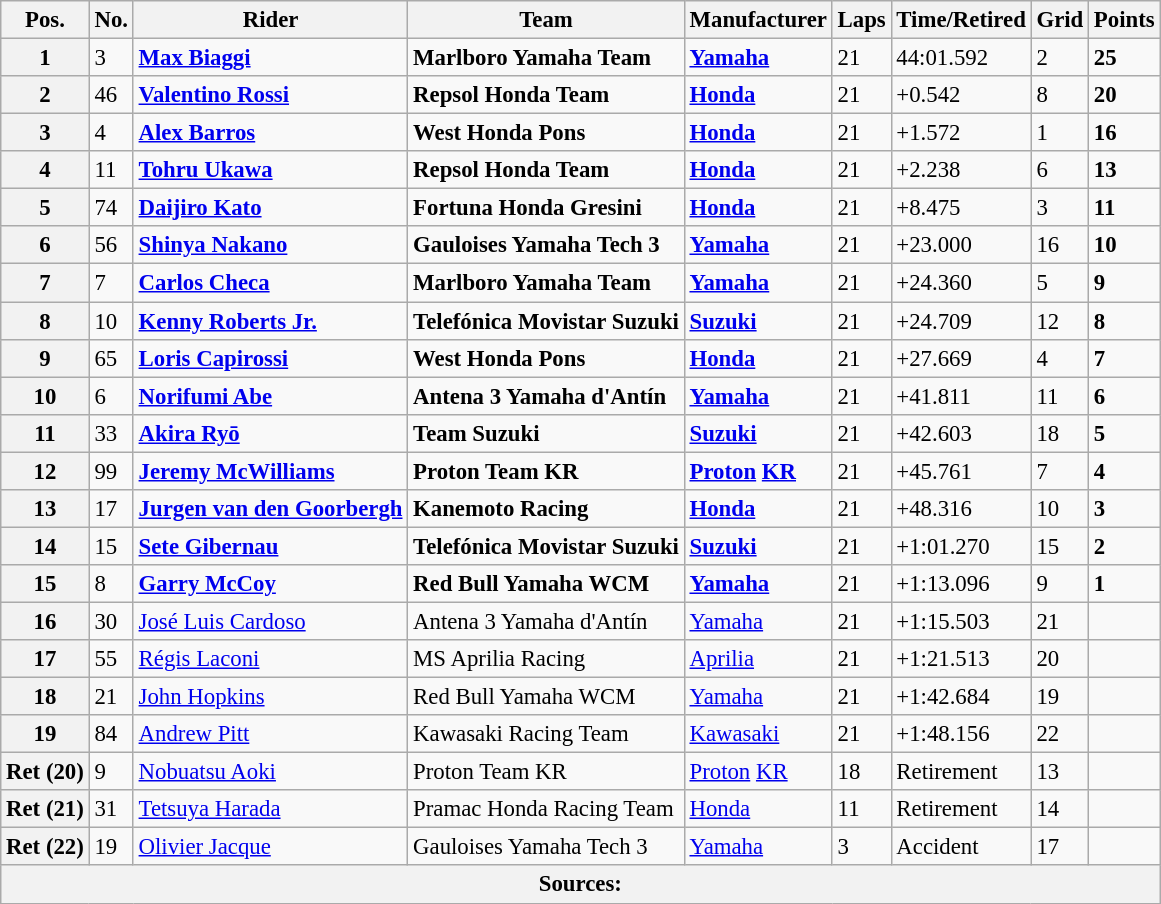<table class="wikitable" style="font-size: 95%;">
<tr>
<th>Pos.</th>
<th>No.</th>
<th>Rider</th>
<th>Team</th>
<th>Manufacturer</th>
<th>Laps</th>
<th>Time/Retired</th>
<th>Grid</th>
<th>Points</th>
</tr>
<tr>
<th>1</th>
<td>3</td>
<td> <strong><a href='#'>Max Biaggi</a></strong></td>
<td><strong>Marlboro Yamaha Team</strong></td>
<td><strong><a href='#'>Yamaha</a></strong></td>
<td>21</td>
<td>44:01.592</td>
<td>2</td>
<td><strong>25</strong></td>
</tr>
<tr>
<th>2</th>
<td>46</td>
<td> <strong><a href='#'>Valentino Rossi</a></strong></td>
<td><strong>Repsol Honda Team</strong></td>
<td><strong><a href='#'>Honda</a></strong></td>
<td>21</td>
<td>+0.542</td>
<td>8</td>
<td><strong>20</strong></td>
</tr>
<tr>
<th>3</th>
<td>4</td>
<td> <strong><a href='#'>Alex Barros</a></strong></td>
<td><strong>West Honda Pons</strong></td>
<td><strong><a href='#'>Honda</a></strong></td>
<td>21</td>
<td>+1.572</td>
<td>1</td>
<td><strong>16</strong></td>
</tr>
<tr>
<th>4</th>
<td>11</td>
<td> <strong><a href='#'>Tohru Ukawa</a></strong></td>
<td><strong>Repsol Honda Team</strong></td>
<td><strong><a href='#'>Honda</a></strong></td>
<td>21</td>
<td>+2.238</td>
<td>6</td>
<td><strong>13</strong></td>
</tr>
<tr>
<th>5</th>
<td>74</td>
<td> <strong><a href='#'>Daijiro Kato</a></strong></td>
<td><strong>Fortuna Honda Gresini</strong></td>
<td><strong><a href='#'>Honda</a></strong></td>
<td>21</td>
<td>+8.475</td>
<td>3</td>
<td><strong>11</strong></td>
</tr>
<tr>
<th>6</th>
<td>56</td>
<td> <strong><a href='#'>Shinya Nakano</a></strong></td>
<td><strong>Gauloises Yamaha Tech 3</strong></td>
<td><strong><a href='#'>Yamaha</a></strong></td>
<td>21</td>
<td>+23.000</td>
<td>16</td>
<td><strong>10</strong></td>
</tr>
<tr>
<th>7</th>
<td>7</td>
<td> <strong><a href='#'>Carlos Checa</a></strong></td>
<td><strong>Marlboro Yamaha Team</strong></td>
<td><strong><a href='#'>Yamaha</a></strong></td>
<td>21</td>
<td>+24.360</td>
<td>5</td>
<td><strong>9</strong></td>
</tr>
<tr>
<th>8</th>
<td>10</td>
<td> <strong><a href='#'>Kenny Roberts Jr.</a></strong></td>
<td><strong>Telefónica Movistar Suzuki</strong></td>
<td><strong><a href='#'>Suzuki</a></strong></td>
<td>21</td>
<td>+24.709</td>
<td>12</td>
<td><strong>8</strong></td>
</tr>
<tr>
<th>9</th>
<td>65</td>
<td> <strong><a href='#'>Loris Capirossi</a></strong></td>
<td><strong>West Honda Pons</strong></td>
<td><strong><a href='#'>Honda</a></strong></td>
<td>21</td>
<td>+27.669</td>
<td>4</td>
<td><strong>7</strong></td>
</tr>
<tr>
<th>10</th>
<td>6</td>
<td> <strong><a href='#'>Norifumi Abe</a></strong></td>
<td><strong>Antena 3 Yamaha d'Antín</strong></td>
<td><strong><a href='#'>Yamaha</a></strong></td>
<td>21</td>
<td>+41.811</td>
<td>11</td>
<td><strong>6</strong></td>
</tr>
<tr>
<th>11</th>
<td>33</td>
<td> <strong><a href='#'>Akira Ryō</a></strong></td>
<td><strong>Team Suzuki</strong></td>
<td><strong><a href='#'>Suzuki</a></strong></td>
<td>21</td>
<td>+42.603</td>
<td>18</td>
<td><strong>5</strong></td>
</tr>
<tr>
<th>12</th>
<td>99</td>
<td> <strong><a href='#'>Jeremy McWilliams</a></strong></td>
<td><strong>Proton Team KR</strong></td>
<td><strong><a href='#'>Proton</a> <a href='#'>KR</a></strong></td>
<td>21</td>
<td>+45.761</td>
<td>7</td>
<td><strong>4</strong></td>
</tr>
<tr>
<th>13</th>
<td>17</td>
<td> <strong><a href='#'>Jurgen van den Goorbergh</a></strong></td>
<td><strong>Kanemoto Racing</strong></td>
<td><strong><a href='#'>Honda</a></strong></td>
<td>21</td>
<td>+48.316</td>
<td>10</td>
<td><strong>3</strong></td>
</tr>
<tr>
<th>14</th>
<td>15</td>
<td> <strong><a href='#'>Sete Gibernau</a></strong></td>
<td><strong>Telefónica Movistar Suzuki</strong></td>
<td><strong><a href='#'>Suzuki</a></strong></td>
<td>21</td>
<td>+1:01.270</td>
<td>15</td>
<td><strong>2</strong></td>
</tr>
<tr>
<th>15</th>
<td>8</td>
<td> <strong><a href='#'>Garry McCoy</a></strong></td>
<td><strong>Red Bull Yamaha WCM</strong></td>
<td><strong><a href='#'>Yamaha</a></strong></td>
<td>21</td>
<td>+1:13.096</td>
<td>9</td>
<td><strong>1</strong></td>
</tr>
<tr>
<th>16</th>
<td>30</td>
<td> <a href='#'>José Luis Cardoso</a></td>
<td>Antena 3 Yamaha d'Antín</td>
<td><a href='#'>Yamaha</a></td>
<td>21</td>
<td>+1:15.503</td>
<td>21</td>
<td></td>
</tr>
<tr>
<th>17</th>
<td>55</td>
<td> <a href='#'>Régis Laconi</a></td>
<td>MS Aprilia Racing</td>
<td><a href='#'>Aprilia</a></td>
<td>21</td>
<td>+1:21.513</td>
<td>20</td>
<td></td>
</tr>
<tr>
<th>18</th>
<td>21</td>
<td> <a href='#'>John Hopkins</a></td>
<td>Red Bull Yamaha WCM</td>
<td><a href='#'>Yamaha</a></td>
<td>21</td>
<td>+1:42.684</td>
<td>19</td>
<td></td>
</tr>
<tr>
<th>19</th>
<td>84</td>
<td> <a href='#'>Andrew Pitt</a></td>
<td>Kawasaki Racing Team</td>
<td><a href='#'>Kawasaki</a></td>
<td>21</td>
<td>+1:48.156</td>
<td>22</td>
<td></td>
</tr>
<tr>
<th>Ret (20)</th>
<td>9</td>
<td> <a href='#'>Nobuatsu Aoki</a></td>
<td>Proton Team KR</td>
<td><a href='#'>Proton</a> <a href='#'>KR</a></td>
<td>18</td>
<td>Retirement</td>
<td>13</td>
<td></td>
</tr>
<tr>
<th>Ret (21)</th>
<td>31</td>
<td> <a href='#'>Tetsuya Harada</a></td>
<td>Pramac Honda Racing Team</td>
<td><a href='#'>Honda</a></td>
<td>11</td>
<td>Retirement</td>
<td>14</td>
<td></td>
</tr>
<tr>
<th>Ret (22)</th>
<td>19</td>
<td> <a href='#'>Olivier Jacque</a></td>
<td>Gauloises Yamaha Tech 3</td>
<td><a href='#'>Yamaha</a></td>
<td>3</td>
<td>Accident</td>
<td>17</td>
<td></td>
</tr>
<tr>
<th colspan=9>Sources: </th>
</tr>
</table>
